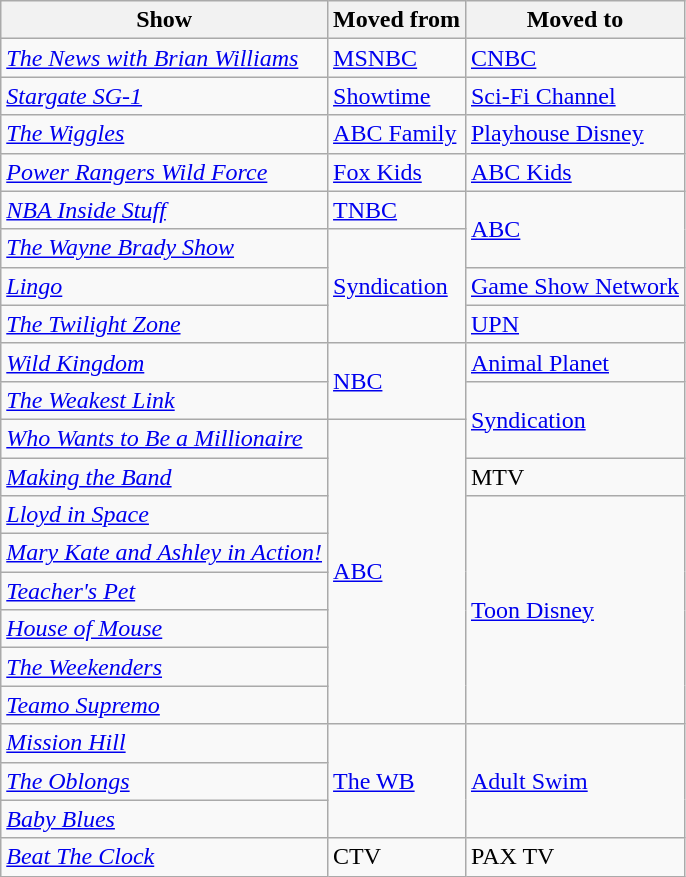<table class="wikitable sortable">
<tr>
<th>Show</th>
<th>Moved from</th>
<th>Moved to</th>
</tr>
<tr>
<td><em><a href='#'>The News with Brian Williams</a></em></td>
<td><a href='#'>MSNBC</a></td>
<td><a href='#'>CNBC</a></td>
</tr>
<tr>
<td><em><a href='#'>Stargate SG-1</a></em></td>
<td><a href='#'>Showtime</a></td>
<td><a href='#'>Sci-Fi Channel</a></td>
</tr>
<tr>
<td><em><a href='#'>The Wiggles</a></em></td>
<td><a href='#'>ABC Family</a></td>
<td><a href='#'>Playhouse Disney</a></td>
</tr>
<tr>
<td><em><a href='#'>Power Rangers Wild Force</a></em></td>
<td><a href='#'>Fox Kids</a></td>
<td><a href='#'>ABC Kids</a></td>
</tr>
<tr>
<td><em><a href='#'>NBA Inside Stuff</a></em></td>
<td><a href='#'>TNBC</a></td>
<td rowspan="2"><a href='#'>ABC</a></td>
</tr>
<tr>
<td><em><a href='#'>The Wayne Brady Show</a></em></td>
<td rowspan="3"><a href='#'>Syndication</a></td>
</tr>
<tr>
<td><em><a href='#'>Lingo</a></em></td>
<td><a href='#'>Game Show Network</a></td>
</tr>
<tr>
<td><em><a href='#'>The Twilight Zone</a></em></td>
<td><a href='#'>UPN</a></td>
</tr>
<tr>
<td><em><a href='#'>Wild Kingdom</a></em></td>
<td rowspan="2"><a href='#'>NBC</a></td>
<td><a href='#'>Animal Planet</a></td>
</tr>
<tr>
<td><em><a href='#'>The Weakest Link</a></em></td>
<td rowspan="2"><a href='#'>Syndication</a></td>
</tr>
<tr>
<td><em><a href='#'>Who Wants to Be a Millionaire</a></em></td>
<td rowspan="8"><a href='#'>ABC</a></td>
</tr>
<tr>
<td><em><a href='#'>Making the Band</a></em></td>
<td>MTV</td>
</tr>
<tr>
<td><em><a href='#'>Lloyd in Space</a></em></td>
<td rowspan="6"><a href='#'>Toon Disney</a></td>
</tr>
<tr>
<td><em><a href='#'>Mary Kate and Ashley in Action!</a></em></td>
</tr>
<tr>
<td><em><a href='#'>Teacher's Pet</a></em></td>
</tr>
<tr>
<td><em><a href='#'>House of Mouse</a></em></td>
</tr>
<tr>
<td><em><a href='#'>The Weekenders</a></em></td>
</tr>
<tr>
<td><em><a href='#'>Teamo Supremo</a></em></td>
</tr>
<tr>
<td><em><a href='#'>Mission Hill</a></em></td>
<td rowspan="3"><a href='#'>The WB</a></td>
<td rowspan="3"><a href='#'>Adult Swim</a></td>
</tr>
<tr>
<td><em><a href='#'>The Oblongs</a></em></td>
</tr>
<tr>
<td><em><a href='#'>Baby Blues</a></em></td>
</tr>
<tr>
<td><em><a href='#'>Beat The Clock</a></em></td>
<td>CTV</td>
<td>PAX TV</td>
</tr>
</table>
